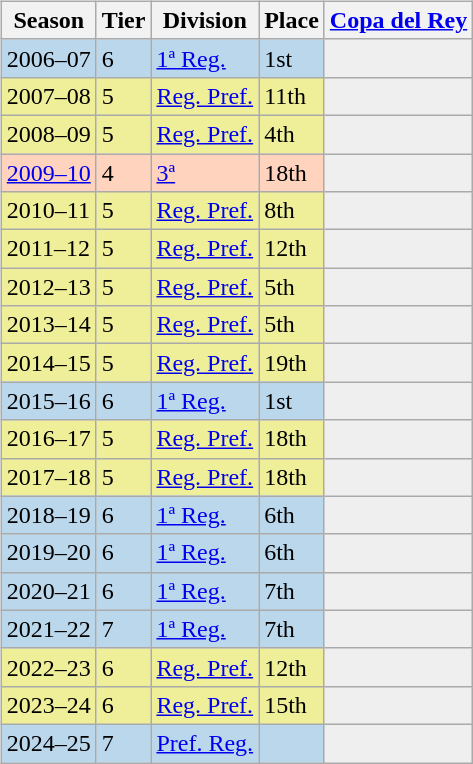<table>
<tr>
<td valign="top" width=0%><br><table class="wikitable">
<tr style="background:#f0f6fa;">
<th>Season</th>
<th>Tier</th>
<th>Division</th>
<th>Place</th>
<th><a href='#'>Copa del Rey</a></th>
</tr>
<tr>
<td style="background:#BBD7EC;">2006–07</td>
<td style="background:#BBD7EC;">6</td>
<td style="background:#BBD7EC;"><a href='#'>1ª Reg.</a></td>
<td style="background:#BBD7EC;">1st</td>
<th style="background:#efefef;"></th>
</tr>
<tr>
<td style="background:#EFEF99;">2007–08</td>
<td style="background:#EFEF99;">5</td>
<td style="background:#EFEF99;"><a href='#'>Reg. Pref.</a></td>
<td style="background:#EFEF99;">11th</td>
<th style="background:#efefef;"></th>
</tr>
<tr>
<td style="background:#EFEF99;">2008–09</td>
<td style="background:#EFEF99;">5</td>
<td style="background:#EFEF99;"><a href='#'>Reg. Pref.</a></td>
<td style="background:#EFEF99;">4th</td>
<th style="background:#efefef;"></th>
</tr>
<tr>
<td style="background:#FFD3BD;"><a href='#'>2009–10</a></td>
<td style="background:#FFD3BD;">4</td>
<td style="background:#FFD3BD;"><a href='#'>3ª</a></td>
<td style="background:#FFD3BD;">18th</td>
<th style="background:#efefef;"></th>
</tr>
<tr>
<td style="background:#EFEF99;">2010–11</td>
<td style="background:#EFEF99;">5</td>
<td style="background:#EFEF99;"><a href='#'>Reg. Pref.</a></td>
<td style="background:#EFEF99;">8th</td>
<th style="background:#efefef;"></th>
</tr>
<tr>
<td style="background:#EFEF99;">2011–12</td>
<td style="background:#EFEF99;">5</td>
<td style="background:#EFEF99;"><a href='#'>Reg. Pref.</a></td>
<td style="background:#EFEF99;">12th</td>
<th style="background:#efefef;"></th>
</tr>
<tr>
<td style="background:#EFEF99;">2012–13</td>
<td style="background:#EFEF99;">5</td>
<td style="background:#EFEF99;"><a href='#'>Reg. Pref.</a></td>
<td style="background:#EFEF99;">5th</td>
<th style="background:#efefef;"></th>
</tr>
<tr>
<td style="background:#EFEF99;">2013–14</td>
<td style="background:#EFEF99;">5</td>
<td style="background:#EFEF99;"><a href='#'>Reg. Pref.</a></td>
<td style="background:#EFEF99;">5th</td>
<th style="background:#efefef;"></th>
</tr>
<tr>
<td style="background:#EFEF99;">2014–15</td>
<td style="background:#EFEF99;">5</td>
<td style="background:#EFEF99;"><a href='#'>Reg. Pref.</a></td>
<td style="background:#EFEF99;">19th</td>
<th style="background:#efefef;"></th>
</tr>
<tr>
<td style="background:#BBD7EC;">2015–16</td>
<td style="background:#BBD7EC;">6</td>
<td style="background:#BBD7EC;"><a href='#'>1ª Reg.</a></td>
<td style="background:#BBD7EC;">1st</td>
<th style="background:#efefef;"></th>
</tr>
<tr>
<td style="background:#EFEF99;">2016–17</td>
<td style="background:#EFEF99;">5</td>
<td style="background:#EFEF99;"><a href='#'>Reg. Pref.</a></td>
<td style="background:#EFEF99;">18th</td>
<th style="background:#efefef;"></th>
</tr>
<tr>
<td style="background:#EFEF99;">2017–18</td>
<td style="background:#EFEF99;">5</td>
<td style="background:#EFEF99;"><a href='#'>Reg. Pref.</a></td>
<td style="background:#EFEF99;">18th</td>
<th style="background:#efefef;"></th>
</tr>
<tr>
<td style="background:#BBD7EC;">2018–19</td>
<td style="background:#BBD7EC;">6</td>
<td style="background:#BBD7EC;"><a href='#'>1ª Reg.</a></td>
<td style="background:#BBD7EC;">6th</td>
<th style="background:#efefef;"></th>
</tr>
<tr>
<td style="background:#BBD7EC;">2019–20</td>
<td style="background:#BBD7EC;">6</td>
<td style="background:#BBD7EC;"><a href='#'>1ª Reg.</a></td>
<td style="background:#BBD7EC;">6th</td>
<th style="background:#efefef;"></th>
</tr>
<tr>
<td style="background:#BBD7EC;">2020–21</td>
<td style="background:#BBD7EC;">6</td>
<td style="background:#BBD7EC;"><a href='#'>1ª Reg.</a></td>
<td style="background:#BBD7EC;">7th</td>
<th style="background:#efefef;"></th>
</tr>
<tr>
<td style="background:#BBD7EC;">2021–22</td>
<td style="background:#BBD7EC;">7</td>
<td style="background:#BBD7EC;"><a href='#'>1ª Reg.</a></td>
<td style="background:#BBD7EC;">7th</td>
<th style="background:#efefef;"></th>
</tr>
<tr>
<td style="background:#EFEF99;">2022–23</td>
<td style="background:#EFEF99;">6</td>
<td style="background:#EFEF99;"><a href='#'>Reg. Pref.</a></td>
<td style="background:#EFEF99;">12th</td>
<th style="background:#efefef;"></th>
</tr>
<tr>
<td style="background:#EFEF99;">2023–24</td>
<td style="background:#EFEF99;">6</td>
<td style="background:#EFEF99;"><a href='#'>Reg. Pref.</a></td>
<td style="background:#EFEF99;">15th</td>
<th style="background:#efefef;"></th>
</tr>
<tr>
<td style="background:#BBD7EC;">2024–25</td>
<td style="background:#BBD7EC;">7</td>
<td style="background:#BBD7EC;"><a href='#'>Pref. Reg.</a></td>
<td style="background:#BBD7EC;"></td>
<th style="background:#efefef;"></th>
</tr>
</table>
</td>
</tr>
</table>
